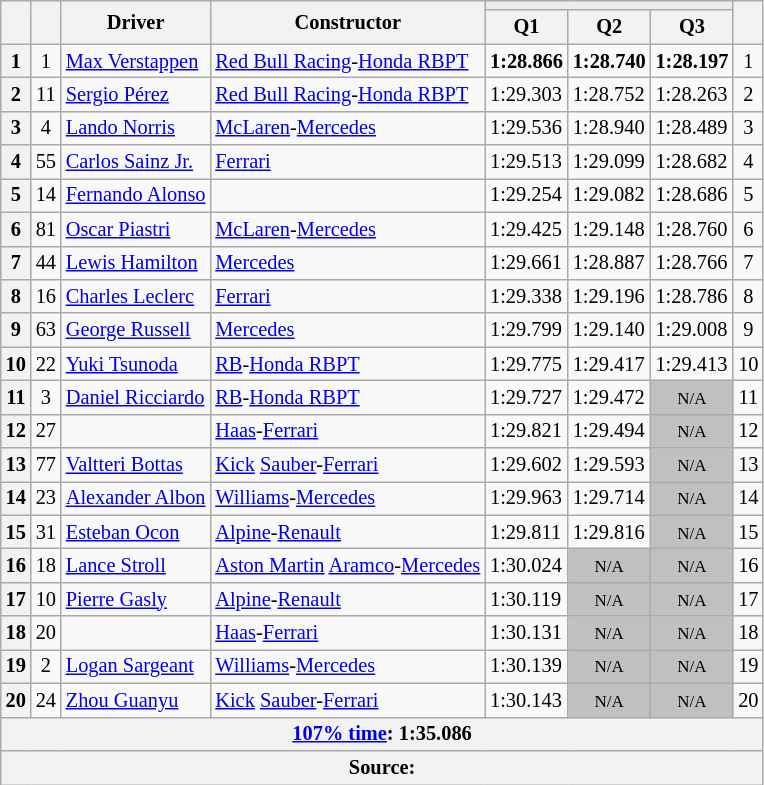<table class="wikitable sortable" style="font-size: 85%;">
<tr>
<th rowspan="2"></th>
<th rowspan="2"></th>
<th rowspan="2">Driver</th>
<th rowspan="2">Constructor</th>
<th colspan="3" style="background:#eaecf0; text-align:center;"></th>
<th rowspan="2"></th>
</tr>
<tr>
<th scope="col">Q1</th>
<th scope="col">Q2</th>
<th scope="col">Q3</th>
</tr>
<tr>
<th scope="row">1</th>
<td align="center">1</td>
<td data-sort-value="ver"> <a href='#'>Max Verstappen</a></td>
<td><a href='#'>Red Bull Racing</a>-<a href='#'>Honda RBPT</a></td>
<td><strong>1:28.866</strong></td>
<td><strong>1:28.740</strong></td>
<td><strong>1:28.197</strong></td>
<td align="center">1</td>
</tr>
<tr>
<th scope="row">2</th>
<td align="center">11</td>
<td data-sort-value="per"> <a href='#'>Sergio Pérez</a></td>
<td><a href='#'>Red Bull Racing</a>-<a href='#'>Honda RBPT</a></td>
<td>1:29.303</td>
<td>1:28.752</td>
<td>1:28.263</td>
<td align="center">2</td>
</tr>
<tr>
<th scope="row">3</th>
<td align="center">4</td>
<td data-sort-value="nor"> <a href='#'>Lando Norris</a></td>
<td><a href='#'>McLaren</a>-<a href='#'>Mercedes</a></td>
<td>1:29.536</td>
<td>1:28.940</td>
<td>1:28.489</td>
<td align="center">3</td>
</tr>
<tr>
<th scope="row">4</th>
<td align="center">55</td>
<td data-sort-value="sai"> <a href='#'>Carlos Sainz Jr.</a></td>
<td><a href='#'>Ferrari</a></td>
<td>1:29.513</td>
<td>1:29.099</td>
<td>1:28.682</td>
<td align="center">4</td>
</tr>
<tr>
<th scope="row">5</th>
<td align="center">14</td>
<td data-sort-value="alo"> <a href='#'>Fernando Alonso</a></td>
<td></td>
<td>1:29.254</td>
<td>1:29.082</td>
<td>1:28.686</td>
<td align="center">5</td>
</tr>
<tr>
<th scope="row">6</th>
<td align="center">81</td>
<td data-sort-value="pia"> <a href='#'>Oscar Piastri</a></td>
<td><a href='#'>McLaren</a>-<a href='#'>Mercedes</a></td>
<td>1:29.425</td>
<td>1:29.148</td>
<td>1:28.760</td>
<td align="center">6</td>
</tr>
<tr>
<th scope="row">7</th>
<td align="center">44</td>
<td data-sort-value="ham"> <a href='#'>Lewis Hamilton</a></td>
<td><a href='#'>Mercedes</a></td>
<td>1:29.661</td>
<td>1:28.887</td>
<td>1:28.766</td>
<td align="center">7</td>
</tr>
<tr>
<th scope="row">8</th>
<td align="center">16</td>
<td data-sort-value="lec"> <a href='#'>Charles Leclerc</a></td>
<td><a href='#'>Ferrari</a></td>
<td>1:29.338</td>
<td>1:29.196</td>
<td>1:28.786</td>
<td align="center">8</td>
</tr>
<tr>
<th scope="row">9</th>
<td align="center">63</td>
<td data-sort-value="rus"> <a href='#'>George Russell</a></td>
<td><a href='#'>Mercedes</a></td>
<td>1:29.799</td>
<td>1:29.140</td>
<td>1:29.008</td>
<td align="center">9</td>
</tr>
<tr>
<th scope="row">10</th>
<td align="center">22</td>
<td data-sort-value="tsu"> <a href='#'>Yuki Tsunoda</a></td>
<td><a href='#'>RB</a>-<a href='#'>Honda RBPT</a></td>
<td>1:29.775</td>
<td>1:29.417</td>
<td>1:29.413</td>
<td align="center">10</td>
</tr>
<tr>
<th scope="row">11</th>
<td align="center">3</td>
<td data-sort-value="ric"> <a href='#'>Daniel Ricciardo</a></td>
<td><a href='#'>RB</a>-<a href='#'>Honda RBPT</a></td>
<td>1:29.727</td>
<td>1:29.472</td>
<td data-sort-value="11" align="center" style="background: silver"><small>N/A</small></td>
<td align="center">11</td>
</tr>
<tr>
<th scope="row">12</th>
<td align="center">27</td>
<td data-sort-value="hul"></td>
<td><a href='#'>Haas</a>-<a href='#'>Ferrari</a></td>
<td>1:29.821</td>
<td>1:29.494</td>
<td data-sort-value="12" align="center" style="background: silver"><small>N/A</small></td>
<td align="center">12</td>
</tr>
<tr>
<th scope="row">13</th>
<td align="center">77</td>
<td data-sort-value="bot"> <a href='#'>Valtteri Bottas</a></td>
<td><a href='#'>Kick</a> <a href='#'>Sauber</a>-<a href='#'>Ferrari</a></td>
<td>1:29.602</td>
<td>1:29.593</td>
<td data-sort-value="13" align="center" style="background: silver"><small>N/A</small></td>
<td align="center">13</td>
</tr>
<tr>
<th scope="row">14</th>
<td align="center">23</td>
<td data-sort-value="alb"> <a href='#'>Alexander Albon</a></td>
<td><a href='#'>Williams</a>-<a href='#'>Mercedes</a></td>
<td>1:29.963</td>
<td>1:29.714</td>
<td data-sort-value="14" align="center" style="background: silver"><small>N/A</small></td>
<td align="center">14</td>
</tr>
<tr>
<th scope="row">15</th>
<td align="center">31</td>
<td data-sort-value="oco"> <a href='#'>Esteban Ocon</a></td>
<td><a href='#'>Alpine</a>-<a href='#'>Renault</a></td>
<td>1:29.811</td>
<td>1:29.816</td>
<td data-sort-value="15" align="center" style="background: silver"><small>N/A</small></td>
<td align="center">15</td>
</tr>
<tr>
<th scope="row">16</th>
<td align="center">18</td>
<td data-sort-value="str"> <a href='#'>Lance Stroll</a></td>
<td><a href='#'>Aston Martin</a> <a href='#'>Aramco</a>-<a href='#'>Mercedes</a></td>
<td>1:30.024</td>
<td data-sort-value="16" align="center" style="background: silver"><small>N/A</small></td>
<td data-sort-value="16" align="center" style="background: silver"><small>N/A</small></td>
<td align="center">16</td>
</tr>
<tr>
<th scope="row">17</th>
<td align="center">10</td>
<td data-sort-value="gas"> <a href='#'>Pierre Gasly</a></td>
<td><a href='#'>Alpine</a>-<a href='#'>Renault</a></td>
<td>1:30.119</td>
<td data-sort-value="17" align="center" style="background: silver"><small>N/A</small></td>
<td data-sort-value="17" align="center" style="background: silver"><small>N/A</small></td>
<td align="center">17</td>
</tr>
<tr>
<th scope="row">18</th>
<td align="center">20</td>
<td data-sort-value="mag"></td>
<td><a href='#'>Haas</a>-<a href='#'>Ferrari</a></td>
<td>1:30.131</td>
<td data-sort-value="18" align="center" style="background: silver"><small>N/A</small></td>
<td data-sort-value="18" align="center" style="background: silver"><small>N/A</small></td>
<td align="center">18</td>
</tr>
<tr>
<th scope="row">19</th>
<td align="center">2</td>
<td data-sort-value="sar"> <a href='#'>Logan Sargeant</a></td>
<td><a href='#'>Williams</a>-<a href='#'>Mercedes</a></td>
<td>1:30.139</td>
<td data-sort-value="19" align="center" style="background: silver"><small>N/A</small></td>
<td data-sort-value="19" align="center" style="background: silver"><small>N/A</small></td>
<td align="center">19</td>
</tr>
<tr>
<th scope="row">20</th>
<td align="center">24</td>
<td data-sort-value="zho"> <a href='#'>Zhou Guanyu</a></td>
<td><a href='#'>Kick</a> <a href='#'>Sauber</a>-<a href='#'>Ferrari</a></td>
<td>1:30.143</td>
<td data-sort-value="20" align="center" style="background: silver"><small>N/A</small></td>
<td data-sort-value="20" align="center" style="background: silver"><small>N/A</small></td>
<td align="center">20</td>
</tr>
<tr>
<th colspan="8"><a href='#'>107% time</a>: 1:35.086</th>
</tr>
<tr>
<th colspan="8">Source:</th>
</tr>
</table>
